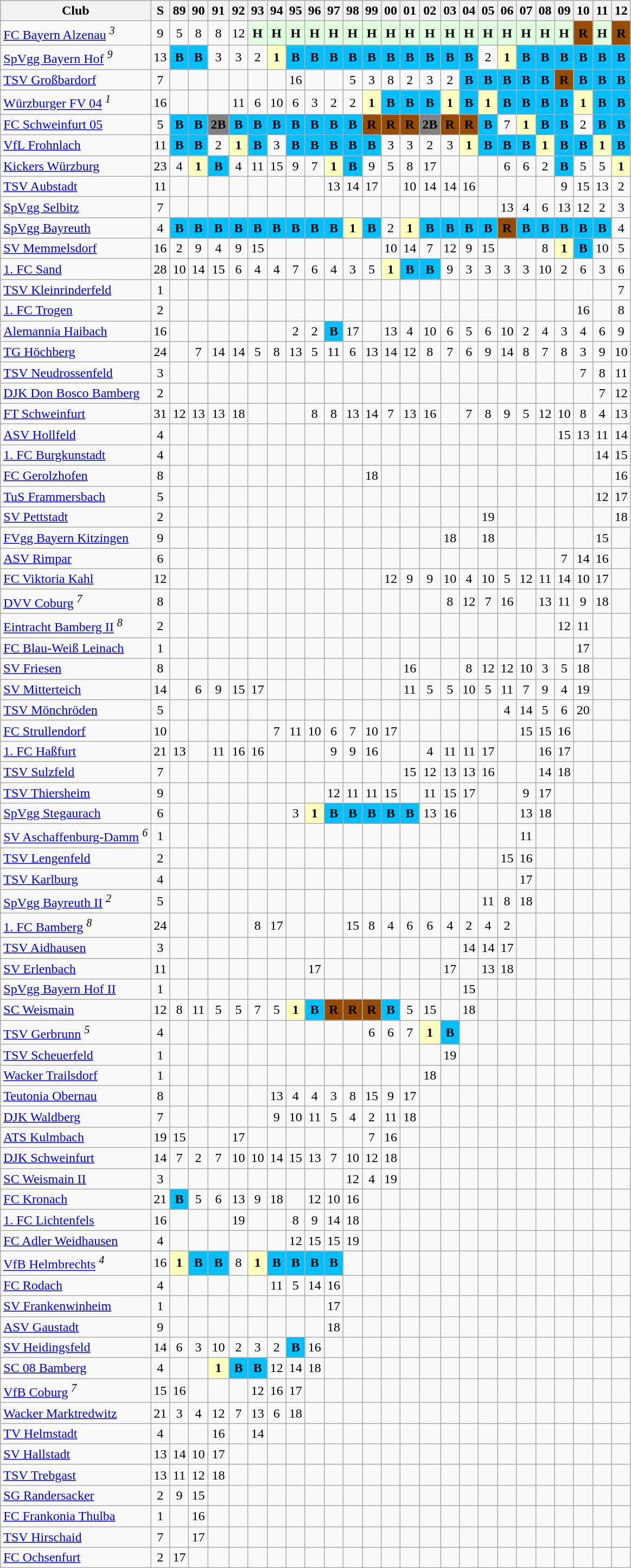<table class="wikitable sortable">
<tr>
<th>Club</th>
<th>S</th>
<th class="unsortable">89</th>
<th class="unsortable">90</th>
<th class="unsortable">91</th>
<th class="unsortable">92</th>
<th class="unsortable">93</th>
<th class="unsortable">94</th>
<th class="unsortable">95</th>
<th class="unsortable">96</th>
<th class="unsortable">97</th>
<th class="unsortable">98</th>
<th class="unsortable">99</th>
<th class="unsortable">00</th>
<th class="unsortable">01</th>
<th class="unsortable">02</th>
<th class="unsortable">03</th>
<th class="unsortable">04</th>
<th class="unsortable">05</th>
<th class="unsortable">06</th>
<th class="unsortable">07</th>
<th class="unsortable">08</th>
<th class="unsortable">09</th>
<th class="unsortable">10</th>
<th class="unsortable">11</th>
<th class="unsortable">12</th>
</tr>
<tr align="center">
<td align="left"><a href='#'>FC Bayern Alzenau</a> <sup><em>3</em></sup></td>
<td>9</td>
<td>5</td>
<td>8</td>
<td>8</td>
<td>12</td>
<td bgcolor="#dfffdf"><strong>H</strong></td>
<td bgcolor="#dfffdf"><strong>H</strong></td>
<td bgcolor="#dfffdf"><strong>H</strong></td>
<td bgcolor="#dfffdf"><strong>H</strong></td>
<td bgcolor="#dfffdf"><strong>H</strong></td>
<td bgcolor="#dfffdf"><strong>H</strong></td>
<td bgcolor="#dfffdf"><strong>H</strong></td>
<td bgcolor="#dfffdf"><strong>H</strong></td>
<td bgcolor="#dfffdf"><strong>H</strong></td>
<td bgcolor="#dfffdf"><strong>H</strong></td>
<td bgcolor="#dfffdf"><strong>H</strong></td>
<td bgcolor="#dfffdf"><strong>H</strong></td>
<td bgcolor="#dfffdf"><strong>H</strong></td>
<td bgcolor="#dfffdf"><strong>H</strong></td>
<td bgcolor="#dfffdf"><strong>H</strong></td>
<td bgcolor="#dfffdf"><strong>H</strong></td>
<td bgcolor="#dfffdf"><strong>H</strong></td>
<td bgcolor="#964B00"><strong>R</strong></td>
<td bgcolor="#dfffdf"><strong>H</strong></td>
<td bgcolor="#964B00"><strong>R</strong></td>
</tr>
<tr align="center">
<td align="left"><a href='#'>SpVgg Bayern Hof</a> <sup><em>9</em></sup></td>
<td>13</td>
<td bgcolor="#00BFFF"><strong>B</strong></td>
<td bgcolor="#00BFFF"><strong>B</strong></td>
<td>3</td>
<td>3</td>
<td>2</td>
<td bgcolor="#ffffbf"><strong>1</strong></td>
<td bgcolor="#00BFFF"><strong>B</strong></td>
<td bgcolor="#00BFFF"><strong>B</strong></td>
<td bgcolor="#00BFFF"><strong>B</strong></td>
<td bgcolor="#00BFFF"><strong>B</strong></td>
<td bgcolor="#00BFFF"><strong>B</strong></td>
<td bgcolor="#00BFFF"><strong>B</strong></td>
<td bgcolor="#00BFFF"><strong>B</strong></td>
<td bgcolor="#00BFFF"><strong>B</strong></td>
<td bgcolor="#00BFFF"><strong>B</strong></td>
<td bgcolor="#00BFFF"><strong>B</strong></td>
<td>2</td>
<td bgcolor="#ffffbf"><strong>1</strong></td>
<td bgcolor="#00BFFF"><strong>B</strong></td>
<td bgcolor="#00BFFF"><strong>B</strong></td>
<td bgcolor="#00BFFF"><strong>B</strong></td>
<td bgcolor="#00BFFF"><strong>B</strong></td>
<td bgcolor="#00BFFF"><strong>B</strong></td>
<td bgcolor="#00BFFF"><strong>B</strong></td>
</tr>
<tr align="center">
<td align="left"><a href='#'>TSV Großbardorf</a></td>
<td>7</td>
<td></td>
<td></td>
<td></td>
<td></td>
<td></td>
<td></td>
<td>16</td>
<td></td>
<td></td>
<td>5</td>
<td>3</td>
<td>8</td>
<td>2</td>
<td>3</td>
<td>2</td>
<td bgcolor="#00BFFF"><strong>B</strong></td>
<td bgcolor="#00BFFF"><strong>B</strong></td>
<td bgcolor="#00BFFF"><strong>B</strong></td>
<td bgcolor="#00BFFF"><strong>B</strong></td>
<td bgcolor="#00BFFF"><strong>B</strong></td>
<td bgcolor="#964B00"><strong>R</strong></td>
<td bgcolor="#00BFFF"><strong>B</strong></td>
<td bgcolor="#00BFFF"><strong>B</strong></td>
<td bgcolor="#00BFFF"><strong>B</strong></td>
</tr>
<tr align="center">
<td align="left"><a href='#'>Würzburger FV 04</a> <sup><em>1</em></sup></td>
<td>16</td>
<td></td>
<td></td>
<td></td>
<td>11</td>
<td>6</td>
<td>10</td>
<td>6</td>
<td>3</td>
<td>2</td>
<td>2</td>
<td bgcolor="#ffffbf"><strong>1</strong></td>
<td bgcolor="#00BFFF"><strong>B</strong></td>
<td bgcolor="#00BFFF"><strong>B</strong></td>
<td bgcolor="#00BFFF"><strong>B</strong></td>
<td bgcolor="#ffffbf"><strong>1</strong></td>
<td bgcolor="#00BFFF"><strong>B</strong></td>
<td bgcolor="#ffffbf"><strong>1</strong></td>
<td bgcolor="#00BFFF"><strong>B</strong></td>
<td bgcolor="#00BFFF"><strong>B</strong></td>
<td bgcolor="#00BFFF"><strong>B</strong></td>
<td bgcolor="#00BFFF"><strong>B</strong></td>
<td bgcolor="#ffffbf"><strong>1</strong></td>
<td bgcolor="#00BFFF"><strong>B</strong></td>
<td bgcolor="#00BFFF"><strong>B</strong></td>
</tr>
<tr align="center">
<td align="left"><a href='#'>FC Schweinfurt 05</a></td>
<td>5</td>
<td bgcolor="#00BFFF"><strong>B</strong></td>
<td bgcolor="#00BFFF"><strong>B</strong></td>
<td bgcolor="#808080"><strong>2B</strong></td>
<td bgcolor="#00BFFF"><strong>B</strong></td>
<td bgcolor="#00BFFF"><strong>B</strong></td>
<td bgcolor="#00BFFF"><strong>B</strong></td>
<td bgcolor="#00BFFF"><strong>B</strong></td>
<td bgcolor="#00BFFF"><strong>B</strong></td>
<td bgcolor="#00BFFF"><strong>B</strong></td>
<td bgcolor="#00BFFF"><strong>B</strong></td>
<td bgcolor="#964B00"><strong>R</strong></td>
<td bgcolor="#964B00"><strong>R</strong></td>
<td bgcolor="#964B00"><strong>R</strong></td>
<td bgcolor="#808080"><strong>2B</strong></td>
<td bgcolor="#964B00"><strong>R</strong></td>
<td bgcolor="#964B00"><strong>R</strong></td>
<td bgcolor="#00BFFF"><strong>B</strong></td>
<td>7</td>
<td bgcolor="#ffffbf"><strong>1</strong></td>
<td bgcolor="#00BFFF"><strong>B</strong></td>
<td bgcolor="#00BFFF"><strong>B</strong></td>
<td>2</td>
<td bgcolor="#00BFFF"><strong>B</strong></td>
<td bgcolor="#00BFFF"><strong>B</strong></td>
</tr>
<tr align="center">
<td align="left"><a href='#'>VfL Frohnlach</a></td>
<td>11</td>
<td bgcolor="#00BFFF"><strong>B</strong></td>
<td bgcolor="#00BFFF"><strong>B</strong></td>
<td>2</td>
<td bgcolor="#ffffbf"><strong>1</strong></td>
<td bgcolor="#00BFFF"><strong>B</strong></td>
<td>3</td>
<td bgcolor="#00BFFF"><strong>B</strong></td>
<td bgcolor="#00BFFF"><strong>B</strong></td>
<td bgcolor="#00BFFF"><strong>B</strong></td>
<td bgcolor="#00BFFF"><strong>B</strong></td>
<td bgcolor="#00BFFF"><strong>B</strong></td>
<td>3</td>
<td>3</td>
<td>2</td>
<td>3</td>
<td bgcolor="#ffffbf"><strong>1</strong></td>
<td bgcolor="#00BFFF"><strong>B</strong></td>
<td bgcolor="#00BFFF"><strong>B</strong></td>
<td bgcolor="#00BFFF"><strong>B</strong></td>
<td bgcolor="#ffffbf"><strong>1</strong></td>
<td bgcolor="#00BFFF"><strong>B</strong></td>
<td bgcolor="#00BFFF"><strong>B</strong></td>
<td bgcolor="#ffffbf"><strong>1</strong></td>
<td bgcolor="#00BFFF"><strong>B</strong></td>
</tr>
<tr align="center">
<td align="left"><a href='#'>Kickers Würzburg</a></td>
<td>23</td>
<td>4</td>
<td bgcolor="#ffffbf"><strong>1</strong></td>
<td bgcolor="#00BFFF"><strong>B</strong></td>
<td>4</td>
<td>11</td>
<td>15</td>
<td>9</td>
<td>7</td>
<td bgcolor="#ffffbf"><strong>1</strong></td>
<td bgcolor="#00BFFF"><strong>B</strong></td>
<td>9</td>
<td>5</td>
<td>8</td>
<td>17</td>
<td></td>
<td></td>
<td></td>
<td>6</td>
<td>6</td>
<td>2</td>
<td bgcolor="#00BFFF"><strong>B</strong></td>
<td>5</td>
<td>5</td>
<td bgcolor="#ffffbf"><strong>1</strong></td>
</tr>
<tr align="center">
<td align="left"><a href='#'>TSV Aubstadt</a></td>
<td>11</td>
<td></td>
<td></td>
<td></td>
<td></td>
<td></td>
<td></td>
<td></td>
<td></td>
<td>13</td>
<td>14</td>
<td>17</td>
<td></td>
<td>10</td>
<td>14</td>
<td>14</td>
<td>16</td>
<td></td>
<td></td>
<td></td>
<td></td>
<td>9</td>
<td>15</td>
<td>13</td>
<td>2</td>
</tr>
<tr align="center">
<td align="left"><a href='#'>SpVgg Selbitz</a></td>
<td>7</td>
<td></td>
<td></td>
<td></td>
<td></td>
<td></td>
<td></td>
<td></td>
<td></td>
<td></td>
<td></td>
<td></td>
<td></td>
<td></td>
<td></td>
<td></td>
<td></td>
<td></td>
<td>13</td>
<td>4</td>
<td>6</td>
<td>13</td>
<td>12</td>
<td>2</td>
<td>3</td>
</tr>
<tr align="center">
<td align="left"><a href='#'>SpVgg Bayreuth</a></td>
<td>4</td>
<td bgcolor="#00BFFF"><strong>B</strong></td>
<td bgcolor="#00BFFF"><strong>B</strong></td>
<td bgcolor="#00BFFF"><strong>B</strong></td>
<td bgcolor="#00BFFF"><strong>B</strong></td>
<td bgcolor="#00BFFF"><strong>B</strong></td>
<td bgcolor="#00BFFF"><strong>B</strong></td>
<td bgcolor="#00BFFF"><strong>B</strong></td>
<td bgcolor="#00BFFF"><strong>B</strong></td>
<td bgcolor="#00BFFF"><strong>B</strong></td>
<td bgcolor="#ffffbf"><strong>1</strong></td>
<td bgcolor="#00BFFF"><strong>B</strong></td>
<td>2</td>
<td bgcolor="#ffffbf"><strong>1</strong></td>
<td bgcolor="#00BFFF"><strong>B</strong></td>
<td bgcolor="#00BFFF"><strong>B</strong></td>
<td bgcolor="#00BFFF"><strong>B</strong></td>
<td bgcolor="#00BFFF"><strong>B</strong></td>
<td bgcolor="#964B00"><strong>R</strong></td>
<td bgcolor="#00BFFF"><strong>B</strong></td>
<td bgcolor="#00BFFF"><strong>B</strong></td>
<td bgcolor="#00BFFF"><strong>B</strong></td>
<td bgcolor="#00BFFF"><strong>B</strong></td>
<td bgcolor="#00BFFF"><strong>B</strong></td>
<td>4</td>
</tr>
<tr align="center">
<td align="left"><a href='#'>SV Memmelsdorf</a></td>
<td>16</td>
<td>2</td>
<td>9</td>
<td>4</td>
<td>9</td>
<td>15</td>
<td></td>
<td></td>
<td></td>
<td></td>
<td></td>
<td></td>
<td>10</td>
<td>14</td>
<td>7</td>
<td>12</td>
<td>9</td>
<td>15</td>
<td></td>
<td></td>
<td>8</td>
<td bgcolor="#ffffbf"><strong>1</strong></td>
<td bgcolor="#00BFFF"><strong>B</strong></td>
<td>10</td>
<td>5</td>
</tr>
<tr align="center">
<td align="left"><a href='#'>1. FC Sand</a></td>
<td>28</td>
<td>10</td>
<td>14</td>
<td>15</td>
<td>6</td>
<td>4</td>
<td>4</td>
<td>7</td>
<td>6</td>
<td>4</td>
<td>3</td>
<td>5</td>
<td bgcolor="#ffffbf"><strong>1</strong></td>
<td bgcolor="#00BFFF"><strong>B</strong></td>
<td bgcolor="#00BFFF"><strong>B</strong></td>
<td>9</td>
<td>3</td>
<td>3</td>
<td>3</td>
<td>3</td>
<td>10</td>
<td>2</td>
<td>6</td>
<td>3</td>
<td>6</td>
</tr>
<tr align="center">
<td align="left"><a href='#'>TSV Kleinrinderfeld</a></td>
<td>1</td>
<td></td>
<td></td>
<td></td>
<td></td>
<td></td>
<td></td>
<td></td>
<td></td>
<td></td>
<td></td>
<td></td>
<td></td>
<td></td>
<td></td>
<td></td>
<td></td>
<td></td>
<td></td>
<td></td>
<td></td>
<td></td>
<td></td>
<td></td>
<td>7</td>
</tr>
<tr align="center">
<td align="left"><a href='#'>1. FC Trogen</a></td>
<td>2</td>
<td></td>
<td></td>
<td></td>
<td></td>
<td></td>
<td></td>
<td></td>
<td></td>
<td></td>
<td></td>
<td></td>
<td></td>
<td></td>
<td></td>
<td></td>
<td></td>
<td></td>
<td></td>
<td></td>
<td></td>
<td></td>
<td>16</td>
<td></td>
<td>8</td>
</tr>
<tr align="center">
<td align="left"><a href='#'>Alemannia Haibach</a></td>
<td>16</td>
<td></td>
<td></td>
<td></td>
<td></td>
<td></td>
<td></td>
<td>2</td>
<td>2</td>
<td bgcolor="#00BFFF"><strong>B</strong></td>
<td>17</td>
<td></td>
<td>13</td>
<td>4</td>
<td>10</td>
<td>6</td>
<td>5</td>
<td>6</td>
<td>10</td>
<td>2</td>
<td>4</td>
<td>3</td>
<td>4</td>
<td>6</td>
<td>9</td>
</tr>
<tr align="center">
<td align="left"><a href='#'>TG Höchberg</a></td>
<td>24</td>
<td></td>
<td>7</td>
<td>14</td>
<td>14</td>
<td>5</td>
<td>8</td>
<td>13</td>
<td>5</td>
<td>11</td>
<td>6</td>
<td>13</td>
<td>14</td>
<td>12</td>
<td>8</td>
<td>7</td>
<td>6</td>
<td>9</td>
<td>14</td>
<td>8</td>
<td>7</td>
<td>8</td>
<td>3</td>
<td>9</td>
<td>10</td>
</tr>
<tr align="center">
<td align="left"><a href='#'>TSV Neudrossenfeld</a></td>
<td>3</td>
<td></td>
<td></td>
<td></td>
<td></td>
<td></td>
<td></td>
<td></td>
<td></td>
<td></td>
<td></td>
<td></td>
<td></td>
<td></td>
<td></td>
<td></td>
<td></td>
<td></td>
<td></td>
<td></td>
<td></td>
<td></td>
<td>7</td>
<td>8</td>
<td>11</td>
</tr>
<tr align="center">
<td align="left"><a href='#'>DJK Don Bosco Bamberg</a></td>
<td>2</td>
<td></td>
<td></td>
<td></td>
<td></td>
<td></td>
<td></td>
<td></td>
<td></td>
<td></td>
<td></td>
<td></td>
<td></td>
<td></td>
<td></td>
<td></td>
<td></td>
<td></td>
<td></td>
<td></td>
<td></td>
<td></td>
<td></td>
<td>7</td>
<td>12</td>
</tr>
<tr align="center">
<td align="left"><a href='#'>FT Schweinfurt</a></td>
<td>31</td>
<td>12</td>
<td>13</td>
<td>13</td>
<td>18</td>
<td></td>
<td></td>
<td></td>
<td>8</td>
<td>8</td>
<td>13</td>
<td>14</td>
<td>7</td>
<td>13</td>
<td>16</td>
<td></td>
<td>7</td>
<td>8</td>
<td>9</td>
<td>5</td>
<td>12</td>
<td>10</td>
<td>8</td>
<td>4</td>
<td>13</td>
</tr>
<tr align="center">
<td align="left"><a href='#'>ASV Hollfeld</a></td>
<td>4</td>
<td></td>
<td></td>
<td></td>
<td></td>
<td></td>
<td></td>
<td></td>
<td></td>
<td></td>
<td></td>
<td></td>
<td></td>
<td></td>
<td></td>
<td></td>
<td></td>
<td></td>
<td></td>
<td></td>
<td></td>
<td>15</td>
<td>13</td>
<td>11</td>
<td>14</td>
</tr>
<tr align="center">
<td align="left"><a href='#'>1. FC Burgkunstadt</a></td>
<td>4</td>
<td></td>
<td></td>
<td></td>
<td></td>
<td></td>
<td></td>
<td></td>
<td></td>
<td></td>
<td></td>
<td></td>
<td></td>
<td></td>
<td></td>
<td></td>
<td></td>
<td></td>
<td></td>
<td></td>
<td></td>
<td></td>
<td></td>
<td>14</td>
<td>15</td>
</tr>
<tr align="center">
<td align="left"><a href='#'>FC Gerolzhofen</a></td>
<td>8</td>
<td></td>
<td></td>
<td></td>
<td></td>
<td></td>
<td></td>
<td></td>
<td></td>
<td></td>
<td></td>
<td>18</td>
<td></td>
<td></td>
<td></td>
<td></td>
<td></td>
<td></td>
<td></td>
<td></td>
<td></td>
<td></td>
<td></td>
<td></td>
<td>16</td>
</tr>
<tr align="center">
<td align="left"><a href='#'>TuS Frammersbach</a></td>
<td>5</td>
<td></td>
<td></td>
<td></td>
<td></td>
<td></td>
<td></td>
<td></td>
<td></td>
<td></td>
<td></td>
<td></td>
<td></td>
<td></td>
<td></td>
<td></td>
<td></td>
<td></td>
<td></td>
<td></td>
<td></td>
<td></td>
<td></td>
<td>12</td>
<td>17</td>
</tr>
<tr align="center">
<td align="left"><a href='#'>SV Pettstadt</a></td>
<td>2</td>
<td></td>
<td></td>
<td></td>
<td></td>
<td></td>
<td></td>
<td></td>
<td></td>
<td></td>
<td></td>
<td></td>
<td></td>
<td></td>
<td></td>
<td></td>
<td></td>
<td>19</td>
<td></td>
<td></td>
<td></td>
<td></td>
<td></td>
<td></td>
<td>18</td>
</tr>
<tr align="center">
<td align="left"><a href='#'>FVgg Bayern Kitzingen</a></td>
<td>9</td>
<td></td>
<td></td>
<td></td>
<td></td>
<td></td>
<td></td>
<td></td>
<td></td>
<td></td>
<td></td>
<td></td>
<td></td>
<td></td>
<td></td>
<td>18</td>
<td></td>
<td>18</td>
<td></td>
<td></td>
<td></td>
<td></td>
<td></td>
<td>15</td>
<td></td>
</tr>
<tr align="center">
<td align="left"><a href='#'>ASV Rimpar</a></td>
<td>6</td>
<td></td>
<td></td>
<td></td>
<td></td>
<td></td>
<td></td>
<td></td>
<td></td>
<td></td>
<td></td>
<td></td>
<td></td>
<td></td>
<td></td>
<td></td>
<td></td>
<td></td>
<td></td>
<td></td>
<td></td>
<td>7</td>
<td>14</td>
<td>16</td>
<td></td>
</tr>
<tr align="center">
<td align="left"><a href='#'>FC Viktoria Kahl</a></td>
<td>12</td>
<td></td>
<td></td>
<td></td>
<td></td>
<td></td>
<td></td>
<td></td>
<td></td>
<td></td>
<td></td>
<td></td>
<td>12</td>
<td>9</td>
<td>9</td>
<td>10</td>
<td>4</td>
<td>10</td>
<td>5</td>
<td>12</td>
<td>11</td>
<td>14</td>
<td>10</td>
<td>17</td>
<td></td>
</tr>
<tr align="center">
<td align="left"><a href='#'>DVV Coburg</a> <sup><em>7</em></sup></td>
<td>8</td>
<td></td>
<td></td>
<td></td>
<td></td>
<td></td>
<td></td>
<td></td>
<td></td>
<td></td>
<td></td>
<td></td>
<td></td>
<td></td>
<td></td>
<td>8</td>
<td>12</td>
<td>7</td>
<td>16</td>
<td></td>
<td>13</td>
<td>11</td>
<td>9</td>
<td>18</td>
<td></td>
</tr>
<tr align="center">
<td align="left"><a href='#'>Eintracht Bamberg II</a> <sup><em>8</em></sup></td>
<td>2</td>
<td></td>
<td></td>
<td></td>
<td></td>
<td></td>
<td></td>
<td></td>
<td></td>
<td></td>
<td></td>
<td></td>
<td></td>
<td></td>
<td></td>
<td></td>
<td></td>
<td></td>
<td></td>
<td></td>
<td></td>
<td>12</td>
<td>11</td>
<td></td>
<td></td>
</tr>
<tr align="center">
<td align="left"><a href='#'>FC Blau-Weiß Leinach</a></td>
<td>1</td>
<td></td>
<td></td>
<td></td>
<td></td>
<td></td>
<td></td>
<td></td>
<td></td>
<td></td>
<td></td>
<td></td>
<td></td>
<td></td>
<td></td>
<td></td>
<td></td>
<td></td>
<td></td>
<td></td>
<td></td>
<td></td>
<td>17</td>
<td></td>
<td></td>
</tr>
<tr align="center">
<td align="left"><a href='#'>SV Friesen</a></td>
<td>8</td>
<td></td>
<td></td>
<td></td>
<td></td>
<td></td>
<td></td>
<td></td>
<td></td>
<td></td>
<td></td>
<td></td>
<td></td>
<td>16</td>
<td></td>
<td></td>
<td>8</td>
<td>12</td>
<td>12</td>
<td>10</td>
<td>3</td>
<td>5</td>
<td>18</td>
<td></td>
<td></td>
</tr>
<tr align="center">
<td align="left"><a href='#'>SV Mitterteich</a></td>
<td>14</td>
<td></td>
<td>6</td>
<td>9</td>
<td>15</td>
<td>17</td>
<td></td>
<td></td>
<td></td>
<td></td>
<td></td>
<td></td>
<td></td>
<td>11</td>
<td>5</td>
<td>5</td>
<td>10</td>
<td>5</td>
<td>11</td>
<td>7</td>
<td>9</td>
<td>4</td>
<td>19</td>
<td></td>
<td></td>
</tr>
<tr align="center">
<td align="left"><a href='#'>TSV Mönchröden</a></td>
<td>5</td>
<td></td>
<td></td>
<td></td>
<td></td>
<td></td>
<td></td>
<td></td>
<td></td>
<td></td>
<td></td>
<td></td>
<td></td>
<td></td>
<td></td>
<td></td>
<td></td>
<td></td>
<td>4</td>
<td>14</td>
<td>5</td>
<td>6</td>
<td>20</td>
<td></td>
<td></td>
</tr>
<tr align="center">
<td align="left"><a href='#'>FC Strullendorf</a></td>
<td>10</td>
<td></td>
<td></td>
<td></td>
<td></td>
<td></td>
<td>7</td>
<td>11</td>
<td>10</td>
<td>6</td>
<td>7</td>
<td>10</td>
<td>17</td>
<td></td>
<td></td>
<td></td>
<td></td>
<td></td>
<td></td>
<td>15</td>
<td>15</td>
<td>16</td>
<td></td>
<td></td>
<td></td>
</tr>
<tr align="center">
<td align="left"><a href='#'>1. FC Haßfurt</a></td>
<td>21</td>
<td>13</td>
<td></td>
<td>11</td>
<td>16</td>
<td>16</td>
<td></td>
<td></td>
<td></td>
<td>9</td>
<td>9</td>
<td>16</td>
<td></td>
<td></td>
<td>4</td>
<td>11</td>
<td>11</td>
<td>17</td>
<td></td>
<td></td>
<td>16</td>
<td>17</td>
<td></td>
<td></td>
<td></td>
</tr>
<tr align="center">
<td align="left"><a href='#'>TSV Sulzfeld</a></td>
<td>7</td>
<td></td>
<td></td>
<td></td>
<td></td>
<td></td>
<td></td>
<td></td>
<td></td>
<td></td>
<td></td>
<td></td>
<td></td>
<td>15</td>
<td>12</td>
<td>13</td>
<td>13</td>
<td>16</td>
<td></td>
<td></td>
<td>14</td>
<td>18</td>
<td></td>
<td></td>
<td></td>
</tr>
<tr align="center">
<td align="left"><a href='#'>TSV Thiersheim</a></td>
<td>9</td>
<td></td>
<td></td>
<td></td>
<td></td>
<td></td>
<td></td>
<td></td>
<td></td>
<td>12</td>
<td>11</td>
<td>11</td>
<td>15</td>
<td></td>
<td>11</td>
<td>15</td>
<td>17</td>
<td></td>
<td></td>
<td>9</td>
<td>17</td>
<td></td>
<td></td>
<td></td>
<td></td>
</tr>
<tr align="center">
<td align="left"><a href='#'>SpVgg Stegaurach</a></td>
<td>6</td>
<td></td>
<td></td>
<td></td>
<td></td>
<td></td>
<td></td>
<td>3</td>
<td bgcolor="#ffffbf"><strong>1</strong></td>
<td bgcolor="#00BFFF"><strong>B</strong></td>
<td bgcolor="#00BFFF"><strong>B</strong></td>
<td bgcolor="#00BFFF"><strong>B</strong></td>
<td bgcolor="#00BFFF"><strong>B</strong></td>
<td bgcolor="#00BFFF"><strong>B</strong></td>
<td>13</td>
<td>16</td>
<td></td>
<td></td>
<td></td>
<td>13</td>
<td>18</td>
<td></td>
<td></td>
<td></td>
<td></td>
</tr>
<tr align="center">
<td align="left"><a href='#'>SV Aschaffenburg-Damm</a> <sup><em>6</em></sup></td>
<td>1</td>
<td></td>
<td></td>
<td></td>
<td></td>
<td></td>
<td></td>
<td></td>
<td></td>
<td></td>
<td></td>
<td></td>
<td></td>
<td></td>
<td></td>
<td></td>
<td></td>
<td></td>
<td></td>
<td>11</td>
<td></td>
<td></td>
<td></td>
<td></td>
<td></td>
</tr>
<tr align="center">
<td align="left"><a href='#'>TSV Lengenfeld</a></td>
<td>2</td>
<td></td>
<td></td>
<td></td>
<td></td>
<td></td>
<td></td>
<td></td>
<td></td>
<td></td>
<td></td>
<td></td>
<td></td>
<td></td>
<td></td>
<td></td>
<td></td>
<td></td>
<td>15</td>
<td>16</td>
<td></td>
<td></td>
<td></td>
<td></td>
<td></td>
</tr>
<tr align="center">
<td align="left"><a href='#'>TSV Karlburg</a></td>
<td>4</td>
<td></td>
<td></td>
<td></td>
<td></td>
<td></td>
<td></td>
<td></td>
<td></td>
<td></td>
<td></td>
<td></td>
<td></td>
<td></td>
<td></td>
<td></td>
<td></td>
<td></td>
<td></td>
<td>17</td>
<td></td>
<td></td>
<td></td>
<td></td>
<td></td>
</tr>
<tr align="center">
<td align="left"><a href='#'>SpVgg Bayreuth II</a> <sup><em>2</em></sup></td>
<td>5</td>
<td></td>
<td></td>
<td></td>
<td></td>
<td></td>
<td></td>
<td></td>
<td></td>
<td></td>
<td></td>
<td></td>
<td></td>
<td></td>
<td></td>
<td></td>
<td></td>
<td>11</td>
<td>8</td>
<td>18</td>
<td></td>
<td></td>
<td></td>
<td></td>
<td></td>
</tr>
<tr align="center">
<td align="left"><a href='#'>1. FC Bamberg</a> <sup><em>8</em></sup></td>
<td>24</td>
<td></td>
<td></td>
<td></td>
<td></td>
<td>8</td>
<td>17</td>
<td></td>
<td></td>
<td></td>
<td>15</td>
<td>8</td>
<td>4</td>
<td>6</td>
<td>6</td>
<td>4</td>
<td>2</td>
<td>4</td>
<td>2</td>
<td></td>
<td></td>
<td></td>
<td></td>
<td></td>
<td></td>
</tr>
<tr align="center">
<td align="left"><a href='#'>TSV Aidhausen</a></td>
<td>3</td>
<td></td>
<td></td>
<td></td>
<td></td>
<td></td>
<td></td>
<td></td>
<td></td>
<td></td>
<td></td>
<td></td>
<td></td>
<td></td>
<td></td>
<td></td>
<td>14</td>
<td>14</td>
<td>17</td>
<td></td>
<td></td>
<td></td>
<td></td>
<td></td>
<td></td>
</tr>
<tr align="center">
<td align="left"><a href='#'>SV Erlenbach</a></td>
<td>11</td>
<td></td>
<td></td>
<td></td>
<td></td>
<td></td>
<td></td>
<td></td>
<td>17</td>
<td></td>
<td></td>
<td></td>
<td></td>
<td></td>
<td></td>
<td>17</td>
<td></td>
<td>13</td>
<td>18</td>
<td></td>
<td></td>
<td></td>
<td></td>
<td></td>
<td></td>
</tr>
<tr align="center">
<td align="left"><a href='#'>SpVgg Bayern Hof II</a></td>
<td>1</td>
<td></td>
<td></td>
<td></td>
<td></td>
<td></td>
<td></td>
<td></td>
<td></td>
<td></td>
<td></td>
<td></td>
<td></td>
<td></td>
<td></td>
<td></td>
<td>15</td>
<td></td>
<td></td>
<td></td>
<td></td>
<td></td>
<td></td>
<td></td>
<td></td>
</tr>
<tr align="center">
<td align="left"><a href='#'>SC Weismain</a></td>
<td>12</td>
<td>8</td>
<td>11</td>
<td>5</td>
<td>5</td>
<td>7</td>
<td>5</td>
<td bgcolor="#ffffbf"><strong>1</strong></td>
<td bgcolor="#00BFFF"><strong>B</strong></td>
<td bgcolor="#964B00"><strong>R</strong></td>
<td bgcolor="#964B00"><strong>R</strong></td>
<td bgcolor="#964B00"><strong>R</strong></td>
<td bgcolor="#00BFFF"><strong>B</strong></td>
<td>5</td>
<td>15</td>
<td></td>
<td>18</td>
<td></td>
<td></td>
<td></td>
<td></td>
<td></td>
<td></td>
<td></td>
<td></td>
</tr>
<tr align="center">
<td align="left"><a href='#'>TSV Gerbrunn</a> <sup><em>5</em></sup></td>
<td>4</td>
<td></td>
<td></td>
<td></td>
<td></td>
<td></td>
<td></td>
<td></td>
<td></td>
<td></td>
<td></td>
<td>6</td>
<td>6</td>
<td>7</td>
<td bgcolor="#ffffbf"><strong>1</strong></td>
<td bgcolor="#00BFFF"><strong>B</strong></td>
<td></td>
<td></td>
<td></td>
<td></td>
<td></td>
<td></td>
<td></td>
<td></td>
<td></td>
</tr>
<tr align="center">
<td align="left"><a href='#'>TSV Scheuerfeld</a></td>
<td>1</td>
<td></td>
<td></td>
<td></td>
<td></td>
<td></td>
<td></td>
<td></td>
<td></td>
<td></td>
<td></td>
<td></td>
<td></td>
<td></td>
<td></td>
<td>19</td>
<td></td>
<td></td>
<td></td>
<td></td>
<td></td>
<td></td>
<td></td>
<td></td>
<td></td>
</tr>
<tr align="center">
<td align="left"><a href='#'>Wacker Trailsdorf</a></td>
<td>1</td>
<td></td>
<td></td>
<td></td>
<td></td>
<td></td>
<td></td>
<td></td>
<td></td>
<td></td>
<td></td>
<td></td>
<td></td>
<td></td>
<td>18</td>
<td></td>
<td></td>
<td></td>
<td></td>
<td></td>
<td></td>
<td></td>
<td></td>
<td></td>
<td></td>
</tr>
<tr align="center">
<td align="left"><a href='#'>Teutonia Obernau</a></td>
<td>8</td>
<td></td>
<td></td>
<td></td>
<td></td>
<td></td>
<td>13</td>
<td>4</td>
<td>4</td>
<td>3</td>
<td>8</td>
<td>15</td>
<td>9</td>
<td>17</td>
<td></td>
<td></td>
<td></td>
<td></td>
<td></td>
<td></td>
<td></td>
<td></td>
<td></td>
<td></td>
<td></td>
</tr>
<tr align="center">
<td align="left"><a href='#'>DJK Waldberg</a></td>
<td>7</td>
<td></td>
<td></td>
<td></td>
<td></td>
<td></td>
<td>9</td>
<td>10</td>
<td>11</td>
<td>5</td>
<td>4</td>
<td>2</td>
<td>11</td>
<td>18</td>
<td></td>
<td></td>
<td></td>
<td></td>
<td></td>
<td></td>
<td></td>
<td></td>
<td></td>
<td></td>
<td></td>
</tr>
<tr align="center">
<td align="left"><a href='#'>ATS Kulmbach</a></td>
<td>19</td>
<td>15</td>
<td></td>
<td></td>
<td>17</td>
<td></td>
<td></td>
<td></td>
<td></td>
<td></td>
<td></td>
<td>7</td>
<td>16</td>
<td></td>
<td></td>
<td></td>
<td></td>
<td></td>
<td></td>
<td></td>
<td></td>
<td></td>
<td></td>
<td></td>
<td></td>
</tr>
<tr align="center">
<td align="left"><a href='#'>DJK Schweinfurt</a></td>
<td>14</td>
<td>7</td>
<td>2</td>
<td>7</td>
<td>10</td>
<td>10</td>
<td>14</td>
<td>15</td>
<td>13</td>
<td>7</td>
<td>10</td>
<td>12</td>
<td>18</td>
<td></td>
<td></td>
<td></td>
<td></td>
<td></td>
<td></td>
<td></td>
<td></td>
<td></td>
<td></td>
<td></td>
<td></td>
</tr>
<tr align="center">
<td align="left"><a href='#'>SC Weismain II</a></td>
<td>3</td>
<td></td>
<td></td>
<td></td>
<td></td>
<td></td>
<td></td>
<td></td>
<td></td>
<td></td>
<td>12</td>
<td>4</td>
<td>19</td>
<td></td>
<td></td>
<td></td>
<td></td>
<td></td>
<td></td>
<td></td>
<td></td>
<td></td>
<td></td>
<td></td>
<td></td>
</tr>
<tr align="center">
<td align="left"><a href='#'>FC Kronach</a></td>
<td>21</td>
<td bgcolor="#00BFFF"><strong>B</strong></td>
<td>5</td>
<td>6</td>
<td>13</td>
<td>9</td>
<td>18</td>
<td></td>
<td>12</td>
<td>10</td>
<td>16</td>
<td></td>
<td></td>
<td></td>
<td></td>
<td></td>
<td></td>
<td></td>
<td></td>
<td></td>
<td></td>
<td></td>
<td></td>
<td></td>
<td></td>
</tr>
<tr align="center">
<td align="left"><a href='#'>1. FC Lichtenfels</a></td>
<td>16</td>
<td></td>
<td></td>
<td></td>
<td>19</td>
<td></td>
<td></td>
<td>8</td>
<td>9</td>
<td>14</td>
<td>18</td>
<td></td>
<td></td>
<td></td>
<td></td>
<td></td>
<td></td>
<td></td>
<td></td>
<td></td>
<td></td>
<td></td>
<td></td>
<td></td>
<td></td>
</tr>
<tr align="center">
<td align="left"><a href='#'>FC Adler Weidhausen</a></td>
<td>4</td>
<td></td>
<td></td>
<td></td>
<td></td>
<td></td>
<td></td>
<td>12</td>
<td>15</td>
<td>15</td>
<td>19</td>
<td></td>
<td></td>
<td></td>
<td></td>
<td></td>
<td></td>
<td></td>
<td></td>
<td></td>
<td></td>
<td></td>
<td></td>
<td></td>
<td></td>
</tr>
<tr align="center">
<td align="left"><a href='#'>VfB Helmbrechts</a> <sup><em>4</em></sup></td>
<td>16</td>
<td bgcolor="#ffffbf"><strong>1</strong></td>
<td bgcolor="#00BFFF"><strong>B</strong></td>
<td bgcolor="#00BFFF"><strong>B</strong></td>
<td>8</td>
<td bgcolor="#ffffbf"><strong>1</strong></td>
<td bgcolor="#00BFFF"><strong>B</strong></td>
<td bgcolor="#00BFFF"><strong>B</strong></td>
<td bgcolor="#00BFFF"><strong>B</strong></td>
<td bgcolor="#00BFFF"><strong>B</strong></td>
<td></td>
<td></td>
<td></td>
<td></td>
<td></td>
<td></td>
<td></td>
<td></td>
<td></td>
<td></td>
<td></td>
<td></td>
<td></td>
<td></td>
<td></td>
</tr>
<tr align="center">
<td align="left"><a href='#'>FC Rodach</a></td>
<td>4</td>
<td></td>
<td></td>
<td></td>
<td></td>
<td></td>
<td>11</td>
<td>5</td>
<td>14</td>
<td>16</td>
<td></td>
<td></td>
<td></td>
<td></td>
<td></td>
<td></td>
<td></td>
<td></td>
<td></td>
<td></td>
<td></td>
<td></td>
<td></td>
<td></td>
<td></td>
</tr>
<tr align="center">
<td align="left"><a href='#'>SV Frankenwinheim</a></td>
<td>1</td>
<td></td>
<td></td>
<td></td>
<td></td>
<td></td>
<td></td>
<td></td>
<td></td>
<td>17</td>
<td></td>
<td></td>
<td></td>
<td></td>
<td></td>
<td></td>
<td></td>
<td></td>
<td></td>
<td></td>
<td></td>
<td></td>
<td></td>
<td></td>
<td></td>
</tr>
<tr align="center">
<td align="left"><a href='#'>ASV Gaustadt</a></td>
<td>9</td>
<td></td>
<td></td>
<td></td>
<td></td>
<td></td>
<td></td>
<td></td>
<td></td>
<td>18</td>
<td></td>
<td></td>
<td></td>
<td></td>
<td></td>
<td></td>
<td></td>
<td></td>
<td></td>
<td></td>
<td></td>
<td></td>
<td></td>
<td></td>
<td></td>
</tr>
<tr align="center">
<td align="left"><a href='#'>SV Heidingsfeld</a></td>
<td>14</td>
<td>6</td>
<td>3</td>
<td>10</td>
<td>2</td>
<td>3</td>
<td>2</td>
<td bgcolor="#00BFFF"><strong>B</strong></td>
<td>16</td>
<td></td>
<td></td>
<td></td>
<td></td>
<td></td>
<td></td>
<td></td>
<td></td>
<td></td>
<td></td>
<td></td>
<td></td>
<td></td>
<td></td>
<td></td>
<td></td>
</tr>
<tr align="center">
<td align="left"><a href='#'>SC 08 Bamberg</a></td>
<td>4</td>
<td></td>
<td></td>
<td bgcolor="#ffffbf"><strong>1</strong></td>
<td bgcolor="#00BFFF"><strong>B</strong></td>
<td bgcolor="#00BFFF"><strong>B</strong></td>
<td>12</td>
<td>14</td>
<td>18</td>
<td></td>
<td></td>
<td></td>
<td></td>
<td></td>
<td></td>
<td></td>
<td></td>
<td></td>
<td></td>
<td></td>
<td></td>
<td></td>
<td></td>
<td></td>
<td></td>
</tr>
<tr align="center">
<td align="left"><a href='#'>VfB Coburg</a> <sup><em>7</em></sup></td>
<td>15</td>
<td>16</td>
<td></td>
<td></td>
<td></td>
<td>12</td>
<td>16</td>
<td>17</td>
<td></td>
<td></td>
<td></td>
<td></td>
<td></td>
<td></td>
<td></td>
<td></td>
<td></td>
<td></td>
<td></td>
<td></td>
<td></td>
<td></td>
<td></td>
<td></td>
<td></td>
</tr>
<tr align="center">
<td align="left"><a href='#'>Wacker Marktredwitz</a></td>
<td>21</td>
<td>3</td>
<td>4</td>
<td>12</td>
<td>7</td>
<td>13</td>
<td>6</td>
<td>18</td>
<td></td>
<td></td>
<td></td>
<td></td>
<td></td>
<td></td>
<td></td>
<td></td>
<td></td>
<td></td>
<td></td>
<td></td>
<td></td>
<td></td>
<td></td>
<td></td>
<td></td>
</tr>
<tr align="center">
<td align="left"><a href='#'>TV Helmstadt</a></td>
<td>4</td>
<td></td>
<td></td>
<td>16</td>
<td></td>
<td>14</td>
<td></td>
<td></td>
<td></td>
<td></td>
<td></td>
<td></td>
<td></td>
<td></td>
<td></td>
<td></td>
<td></td>
<td></td>
<td></td>
<td></td>
<td></td>
<td></td>
<td></td>
<td></td>
<td></td>
</tr>
<tr align="center">
<td align="left"><a href='#'>SV Hallstadt</a></td>
<td>13</td>
<td>14</td>
<td>10</td>
<td>17</td>
<td></td>
<td></td>
<td></td>
<td></td>
<td></td>
<td></td>
<td></td>
<td></td>
<td></td>
<td></td>
<td></td>
<td></td>
<td></td>
<td></td>
<td></td>
<td></td>
<td></td>
<td></td>
<td></td>
<td></td>
<td></td>
</tr>
<tr align="center">
<td align="left"><a href='#'>TSV Trebgast</a></td>
<td>13</td>
<td>11</td>
<td>12</td>
<td>18</td>
<td></td>
<td></td>
<td></td>
<td></td>
<td></td>
<td></td>
<td></td>
<td></td>
<td></td>
<td></td>
<td></td>
<td></td>
<td></td>
<td></td>
<td></td>
<td></td>
<td></td>
<td></td>
<td></td>
<td></td>
<td></td>
</tr>
<tr align="center">
<td align="left"><a href='#'>SG Randersacker</a></td>
<td>2</td>
<td>9</td>
<td>15</td>
<td></td>
<td></td>
<td></td>
<td></td>
<td></td>
<td></td>
<td></td>
<td></td>
<td></td>
<td></td>
<td></td>
<td></td>
<td></td>
<td></td>
<td></td>
<td></td>
<td></td>
<td></td>
<td></td>
<td></td>
<td></td>
<td></td>
</tr>
<tr align="center">
<td align="left"><a href='#'>FC Frankonia Thulba</a></td>
<td>1</td>
<td></td>
<td>16</td>
<td></td>
<td></td>
<td></td>
<td></td>
<td></td>
<td></td>
<td></td>
<td></td>
<td></td>
<td></td>
<td></td>
<td></td>
<td></td>
<td></td>
<td></td>
<td></td>
<td></td>
<td></td>
<td></td>
<td></td>
<td></td>
<td></td>
</tr>
<tr align="center">
<td align="left"><a href='#'>TSV Hirschaid</a></td>
<td>7</td>
<td></td>
<td>17</td>
<td></td>
<td></td>
<td></td>
<td></td>
<td></td>
<td></td>
<td></td>
<td></td>
<td></td>
<td></td>
<td></td>
<td></td>
<td></td>
<td></td>
<td></td>
<td></td>
<td></td>
<td></td>
<td></td>
<td></td>
<td></td>
<td></td>
</tr>
<tr align="center">
<td align="left"><a href='#'>FC Ochsenfurt</a></td>
<td>2</td>
<td>17</td>
<td></td>
<td></td>
<td></td>
<td></td>
<td></td>
<td></td>
<td></td>
<td></td>
<td></td>
<td></td>
<td></td>
<td></td>
<td></td>
<td></td>
<td></td>
<td></td>
<td></td>
<td></td>
<td></td>
<td></td>
<td></td>
<td></td>
<td></td>
</tr>
</table>
